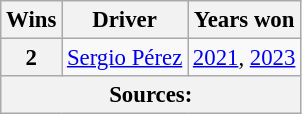<table class="wikitable" style="font-size: 95%">
<tr>
<th>Wins</th>
<th>Driver</th>
<th>Years won</th>
</tr>
<tr>
<th>2</th>
<td> <a href='#'>Sergio Pérez</a></td>
<td><a href='#'>2021</a>, <a href='#'>2023</a></td>
</tr>
<tr>
<th colspan="3">Sources:</th>
</tr>
</table>
